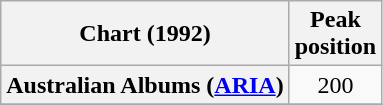<table class="wikitable sortable plainrowheaders" style="text-align:center">
<tr>
<th scope="col">Chart (1992)</th>
<th scope="col">Peak<br> position</th>
</tr>
<tr>
<th scope="row">Australian Albums (<a href='#'>ARIA</a>)</th>
<td>200</td>
</tr>
<tr>
</tr>
</table>
